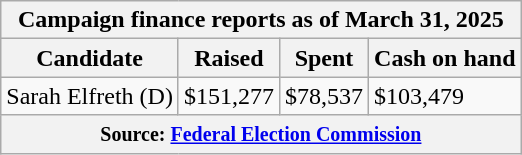<table class="wikitable sortable">
<tr>
<th colspan=4>Campaign finance reports as of March 31, 2025</th>
</tr>
<tr style="text-align:center;">
<th>Candidate</th>
<th>Raised</th>
<th>Spent</th>
<th>Cash on hand</th>
</tr>
<tr>
<td>Sarah Elfreth (D)</td>
<td>$151,277</td>
<td>$78,537</td>
<td>$103,479</td>
</tr>
<tr>
<th colspan="4"><small>Source: <a href='#'>Federal Election Commission</a></small></th>
</tr>
</table>
